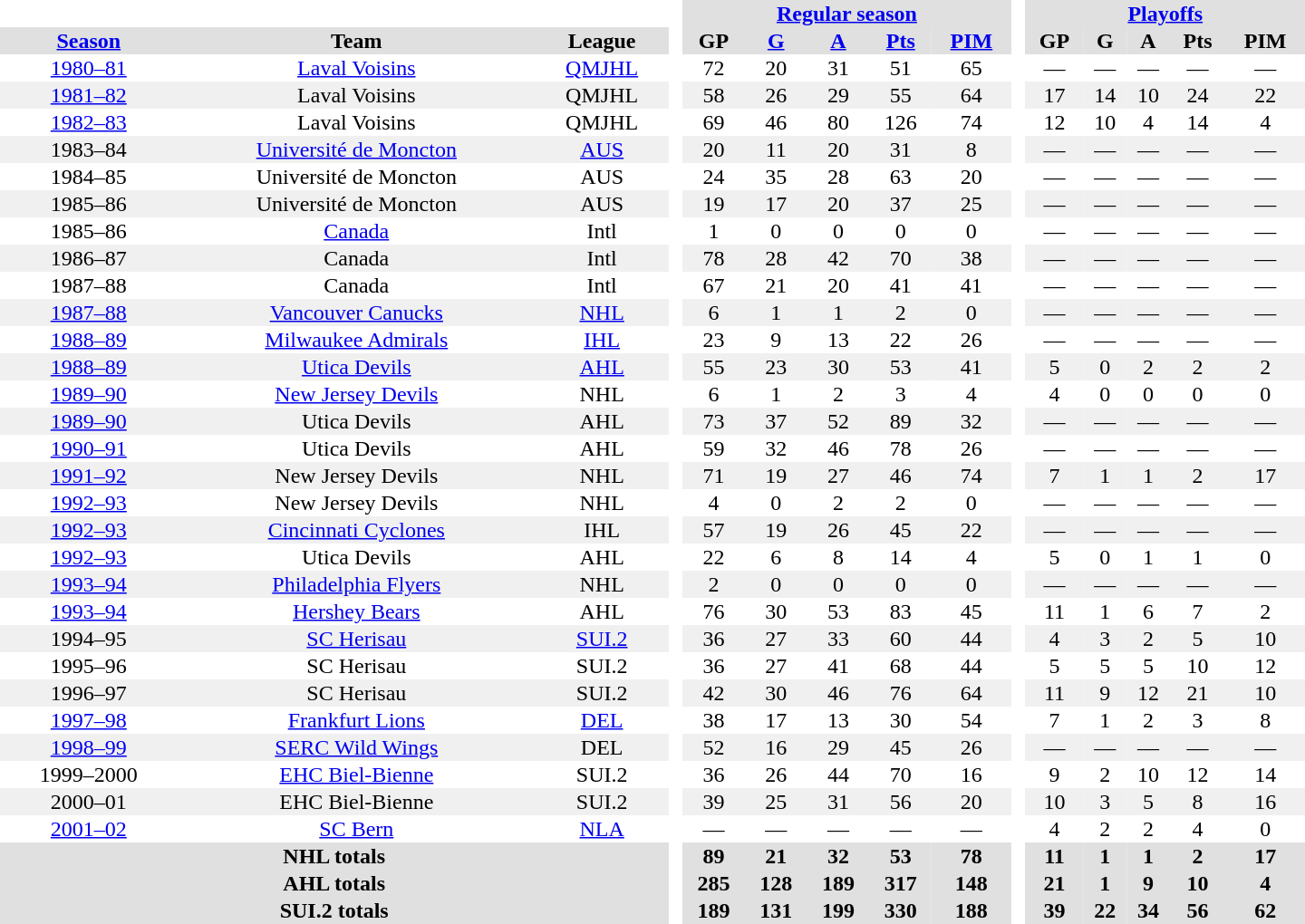<table border="0" cellpadding="1" cellspacing="0" style="text-align:center; width:60em">
<tr bgcolor="#e0e0e0">
<th colspan="3" bgcolor="#ffffff"> </th>
<th rowspan="99" bgcolor="#ffffff"> </th>
<th colspan="5"><a href='#'>Regular season</a></th>
<th rowspan="99" bgcolor="#ffffff"> </th>
<th colspan="5"><a href='#'>Playoffs</a></th>
</tr>
<tr bgcolor="#e0e0e0">
<th><a href='#'>Season</a></th>
<th>Team</th>
<th>League</th>
<th>GP</th>
<th><a href='#'>G</a></th>
<th><a href='#'>A</a></th>
<th><a href='#'>Pts</a></th>
<th><a href='#'>PIM</a></th>
<th>GP</th>
<th>G</th>
<th>A</th>
<th>Pts</th>
<th>PIM</th>
</tr>
<tr>
<td><a href='#'>1980–81</a></td>
<td><a href='#'>Laval Voisins</a></td>
<td><a href='#'>QMJHL</a></td>
<td>72</td>
<td>20</td>
<td>31</td>
<td>51</td>
<td>65</td>
<td>—</td>
<td>—</td>
<td>—</td>
<td>—</td>
<td>—</td>
</tr>
<tr bgcolor="#f0f0f0">
<td><a href='#'>1981–82</a></td>
<td>Laval Voisins</td>
<td>QMJHL</td>
<td>58</td>
<td>26</td>
<td>29</td>
<td>55</td>
<td>64</td>
<td>17</td>
<td>14</td>
<td>10</td>
<td>24</td>
<td>22</td>
</tr>
<tr>
<td><a href='#'>1982–83</a></td>
<td>Laval Voisins</td>
<td>QMJHL</td>
<td>69</td>
<td>46</td>
<td>80</td>
<td>126</td>
<td>74</td>
<td>12</td>
<td>10</td>
<td>4</td>
<td>14</td>
<td>4</td>
</tr>
<tr bgcolor="#f0f0f0">
<td>1983–84</td>
<td><a href='#'>Université de Moncton</a></td>
<td><a href='#'>AUS</a></td>
<td>20</td>
<td>11</td>
<td>20</td>
<td>31</td>
<td>8</td>
<td>—</td>
<td>—</td>
<td>—</td>
<td>—</td>
<td>—</td>
</tr>
<tr>
<td>1984–85</td>
<td>Université de Moncton</td>
<td>AUS</td>
<td>24</td>
<td>35</td>
<td>28</td>
<td>63</td>
<td>20</td>
<td>—</td>
<td>—</td>
<td>—</td>
<td>—</td>
<td>—</td>
</tr>
<tr bgcolor="#f0f0f0">
<td>1985–86</td>
<td>Université de Moncton</td>
<td>AUS</td>
<td>19</td>
<td>17</td>
<td>20</td>
<td>37</td>
<td>25</td>
<td>—</td>
<td>—</td>
<td>—</td>
<td>—</td>
<td>—</td>
</tr>
<tr>
<td>1985–86</td>
<td><a href='#'>Canada</a></td>
<td>Intl</td>
<td>1</td>
<td>0</td>
<td>0</td>
<td>0</td>
<td>0</td>
<td>—</td>
<td>—</td>
<td>—</td>
<td>—</td>
<td>—</td>
</tr>
<tr bgcolor="#f0f0f0">
<td>1986–87</td>
<td>Canada</td>
<td>Intl</td>
<td>78</td>
<td>28</td>
<td>42</td>
<td>70</td>
<td>38</td>
<td>—</td>
<td>—</td>
<td>—</td>
<td>—</td>
<td>—</td>
</tr>
<tr>
<td>1987–88</td>
<td>Canada</td>
<td>Intl</td>
<td>67</td>
<td>21</td>
<td>20</td>
<td>41</td>
<td>41</td>
<td>—</td>
<td>—</td>
<td>—</td>
<td>—</td>
<td>—</td>
</tr>
<tr bgcolor="#f0f0f0">
<td><a href='#'>1987–88</a></td>
<td><a href='#'>Vancouver Canucks</a></td>
<td><a href='#'>NHL</a></td>
<td>6</td>
<td>1</td>
<td>1</td>
<td>2</td>
<td>0</td>
<td>—</td>
<td>—</td>
<td>—</td>
<td>—</td>
<td>—</td>
</tr>
<tr>
<td><a href='#'>1988–89</a></td>
<td><a href='#'>Milwaukee Admirals</a></td>
<td><a href='#'>IHL</a></td>
<td>23</td>
<td>9</td>
<td>13</td>
<td>22</td>
<td>26</td>
<td>—</td>
<td>—</td>
<td>—</td>
<td>—</td>
<td>—</td>
</tr>
<tr bgcolor="#f0f0f0">
<td><a href='#'>1988–89</a></td>
<td><a href='#'>Utica Devils</a></td>
<td><a href='#'>AHL</a></td>
<td>55</td>
<td>23</td>
<td>30</td>
<td>53</td>
<td>41</td>
<td>5</td>
<td>0</td>
<td>2</td>
<td>2</td>
<td>2</td>
</tr>
<tr>
<td><a href='#'>1989–90</a></td>
<td><a href='#'>New Jersey Devils</a></td>
<td>NHL</td>
<td>6</td>
<td>1</td>
<td>2</td>
<td>3</td>
<td>4</td>
<td>4</td>
<td>0</td>
<td>0</td>
<td>0</td>
<td>0</td>
</tr>
<tr bgcolor="#f0f0f0">
<td><a href='#'>1989–90</a></td>
<td>Utica Devils</td>
<td>AHL</td>
<td>73</td>
<td>37</td>
<td>52</td>
<td>89</td>
<td>32</td>
<td>—</td>
<td>—</td>
<td>—</td>
<td>—</td>
<td>—</td>
</tr>
<tr>
<td><a href='#'>1990–91</a></td>
<td>Utica Devils</td>
<td>AHL</td>
<td>59</td>
<td>32</td>
<td>46</td>
<td>78</td>
<td>26</td>
<td>—</td>
<td>—</td>
<td>—</td>
<td>—</td>
<td>—</td>
</tr>
<tr bgcolor="#f0f0f0">
<td><a href='#'>1991–92</a></td>
<td>New Jersey Devils</td>
<td>NHL</td>
<td>71</td>
<td>19</td>
<td>27</td>
<td>46</td>
<td>74</td>
<td>7</td>
<td>1</td>
<td>1</td>
<td>2</td>
<td>17</td>
</tr>
<tr>
<td><a href='#'>1992–93</a></td>
<td>New Jersey Devils</td>
<td>NHL</td>
<td>4</td>
<td>0</td>
<td>2</td>
<td>2</td>
<td>0</td>
<td>—</td>
<td>—</td>
<td>—</td>
<td>—</td>
<td>—</td>
</tr>
<tr bgcolor="#f0f0f0">
<td><a href='#'>1992–93</a></td>
<td><a href='#'>Cincinnati Cyclones</a></td>
<td>IHL</td>
<td>57</td>
<td>19</td>
<td>26</td>
<td>45</td>
<td>22</td>
<td>—</td>
<td>—</td>
<td>—</td>
<td>—</td>
<td>—</td>
</tr>
<tr>
<td><a href='#'>1992–93</a></td>
<td>Utica Devils</td>
<td>AHL</td>
<td>22</td>
<td>6</td>
<td>8</td>
<td>14</td>
<td>4</td>
<td>5</td>
<td>0</td>
<td>1</td>
<td>1</td>
<td>0</td>
</tr>
<tr bgcolor="#f0f0f0">
<td><a href='#'>1993–94</a></td>
<td><a href='#'>Philadelphia Flyers</a></td>
<td>NHL</td>
<td>2</td>
<td>0</td>
<td>0</td>
<td>0</td>
<td>0</td>
<td>—</td>
<td>—</td>
<td>—</td>
<td>—</td>
<td>—</td>
</tr>
<tr>
<td><a href='#'>1993–94</a></td>
<td><a href='#'>Hershey Bears</a></td>
<td>AHL</td>
<td>76</td>
<td>30</td>
<td>53</td>
<td>83</td>
<td>45</td>
<td>11</td>
<td>1</td>
<td>6</td>
<td>7</td>
<td>2</td>
</tr>
<tr bgcolor="#f0f0f0">
<td>1994–95</td>
<td><a href='#'>SC Herisau</a></td>
<td><a href='#'>SUI.2</a></td>
<td>36</td>
<td>27</td>
<td>33</td>
<td>60</td>
<td>44</td>
<td>4</td>
<td>3</td>
<td>2</td>
<td>5</td>
<td>10</td>
</tr>
<tr>
<td>1995–96</td>
<td>SC Herisau</td>
<td>SUI.2</td>
<td>36</td>
<td>27</td>
<td>41</td>
<td>68</td>
<td>44</td>
<td>5</td>
<td>5</td>
<td>5</td>
<td>10</td>
<td>12</td>
</tr>
<tr bgcolor="#f0f0f0">
<td>1996–97</td>
<td>SC Herisau</td>
<td>SUI.2</td>
<td>42</td>
<td>30</td>
<td>46</td>
<td>76</td>
<td>64</td>
<td>11</td>
<td>9</td>
<td>12</td>
<td>21</td>
<td>10</td>
</tr>
<tr>
<td><a href='#'>1997–98</a></td>
<td><a href='#'>Frankfurt Lions</a></td>
<td><a href='#'>DEL</a></td>
<td>38</td>
<td>17</td>
<td>13</td>
<td>30</td>
<td>54</td>
<td>7</td>
<td>1</td>
<td>2</td>
<td>3</td>
<td>8</td>
</tr>
<tr bgcolor="#f0f0f0">
<td><a href='#'>1998–99</a></td>
<td><a href='#'>SERC Wild Wings</a></td>
<td>DEL</td>
<td>52</td>
<td>16</td>
<td>29</td>
<td>45</td>
<td>26</td>
<td>—</td>
<td>—</td>
<td>—</td>
<td>—</td>
<td>—</td>
</tr>
<tr>
<td>1999–2000</td>
<td><a href='#'>EHC Biel-Bienne</a></td>
<td>SUI.2</td>
<td>36</td>
<td>26</td>
<td>44</td>
<td>70</td>
<td>16</td>
<td>9</td>
<td>2</td>
<td>10</td>
<td>12</td>
<td>14</td>
</tr>
<tr bgcolor="#f0f0f0">
<td>2000–01</td>
<td>EHC Biel-Bienne</td>
<td>SUI.2</td>
<td>39</td>
<td>25</td>
<td>31</td>
<td>56</td>
<td>20</td>
<td>10</td>
<td>3</td>
<td>5</td>
<td>8</td>
<td>16</td>
</tr>
<tr>
<td><a href='#'>2001–02</a></td>
<td><a href='#'>SC Bern</a></td>
<td><a href='#'>NLA</a></td>
<td>—</td>
<td>—</td>
<td>—</td>
<td>—</td>
<td>—</td>
<td>4</td>
<td>2</td>
<td>2</td>
<td>4</td>
<td>0</td>
</tr>
<tr bgcolor="#e0e0e0">
<th colspan="3">NHL totals</th>
<th>89</th>
<th>21</th>
<th>32</th>
<th>53</th>
<th>78</th>
<th>11</th>
<th>1</th>
<th>1</th>
<th>2</th>
<th>17</th>
</tr>
<tr bgcolor="#e0e0e0">
<th colspan="3">AHL totals</th>
<th>285</th>
<th>128</th>
<th>189</th>
<th>317</th>
<th>148</th>
<th>21</th>
<th>1</th>
<th>9</th>
<th>10</th>
<th>4</th>
</tr>
<tr bgcolor="#e0e0e0">
<th colspan="3">SUI.2 totals</th>
<th>189</th>
<th>131</th>
<th>199</th>
<th>330</th>
<th>188</th>
<th>39</th>
<th>22</th>
<th>34</th>
<th>56</th>
<th>62</th>
</tr>
</table>
